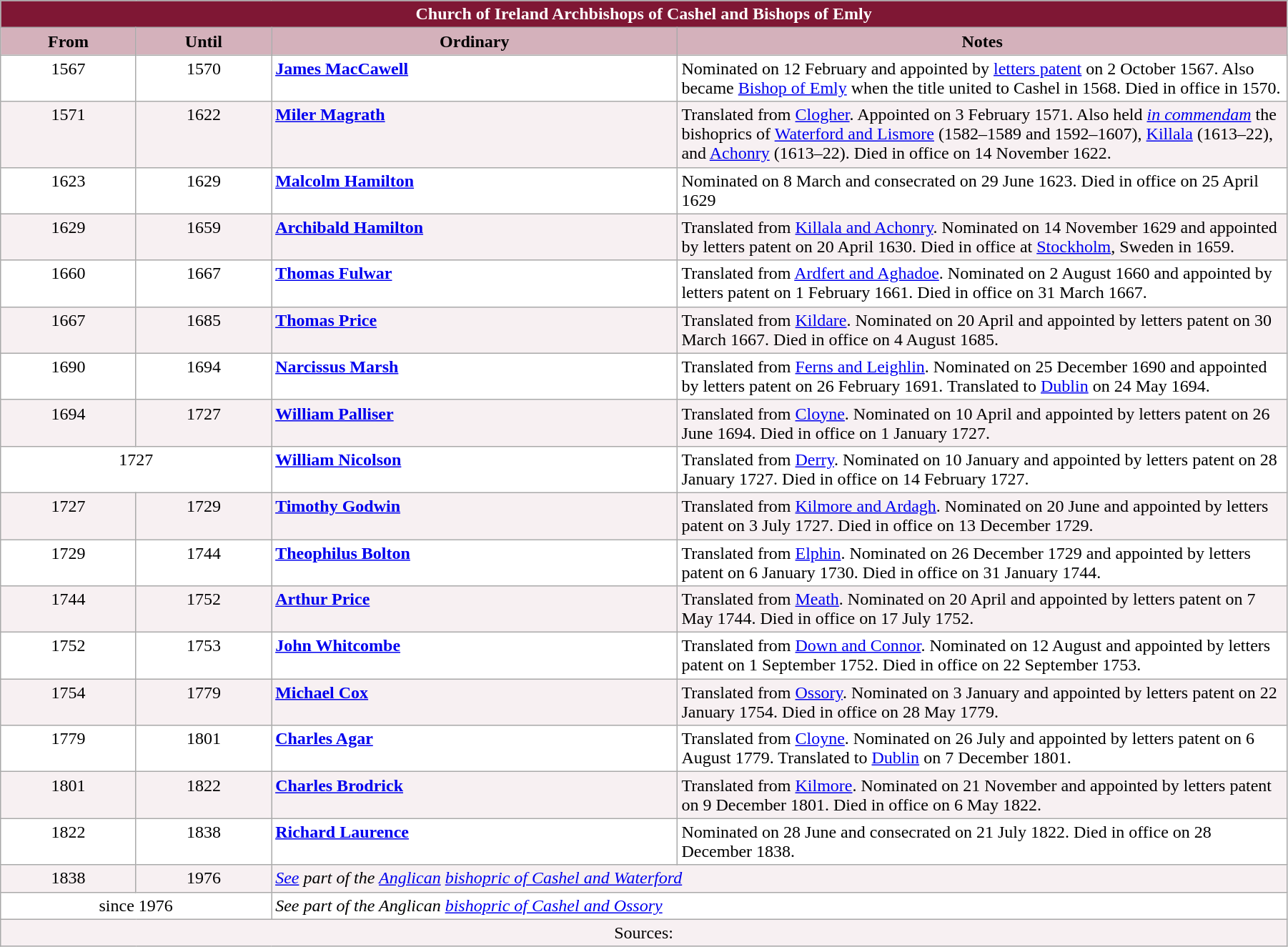<table class="wikitable" style="width:95%;" border="1" cellpadding="2">
<tr>
<th colspan="4" style="background-color: #7F1734; color: white;">Church of Ireland Archbishops of Cashel and Bishops of Emly</th>
</tr>
<tr align=top>
<th style="background-color: #D4B1BB; width: 10%;">From</th>
<th style="background-color: #D4B1BB; width: 10%;">Until</th>
<th style="background-color: #D4B1BB; width: 30%;">Ordinary</th>
<th style="background-color: #D4B1BB; width: 45%;">Notes</th>
</tr>
<tr valign="top" style="background-color: white;">
<td align=center>1567</td>
<td align=center>1570</td>
<td><strong><a href='#'>James MacCawell</a></strong></td>
<td>Nominated on 12 February and appointed by <a href='#'>letters patent</a> on 2 October 1567. Also became <a href='#'>Bishop of Emly</a> when the title united to Cashel in 1568. Died in office in 1570.</td>
</tr>
<tr valign="top" style="background-color: #F7F0F2;">
<td align=center>1571</td>
<td align=center>1622</td>
<td><strong><a href='#'>Miler Magrath</a></strong></td>
<td>Translated from <a href='#'>Clogher</a>. Appointed on 3 February 1571. Also held <em><a href='#'>in commendam</a></em> the bishoprics of <a href='#'>Waterford and Lismore</a> (1582–1589 and 1592–1607), <a href='#'>Killala</a> (1613–22), and <a href='#'>Achonry</a> (1613–22). Died in office on 14 November 1622.</td>
</tr>
<tr valign="top" style="background-color: white;">
<td align=center>1623</td>
<td align=center>1629</td>
<td><strong><a href='#'>Malcolm Hamilton</a></strong></td>
<td>Nominated on 8 March and consecrated on 29 June 1623. Died in office on 25 April 1629</td>
</tr>
<tr valign="top" style="background-color: #F7F0F2;">
<td align=center>1629</td>
<td align=center>1659</td>
<td><strong><a href='#'>Archibald Hamilton</a></strong></td>
<td>Translated from <a href='#'>Killala and Achonry</a>. Nominated on 14 November 1629 and appointed by letters patent on 20 April 1630. Died in office at <a href='#'>Stockholm</a>, Sweden in 1659.</td>
</tr>
<tr valign="top" style="background-color: white;">
<td align=center>1660</td>
<td align=center>1667</td>
<td><strong><a href='#'>Thomas Fulwar</a></strong></td>
<td>Translated from <a href='#'>Ardfert and Aghadoe</a>. Nominated on 2 August 1660 and appointed by letters patent on 1 February 1661. Died in office on 31 March 1667.</td>
</tr>
<tr valign="top" style="background-color: #F7F0F2;">
<td align=center>1667</td>
<td align=center>1685</td>
<td><strong><a href='#'>Thomas Price</a></strong></td>
<td>Translated from <a href='#'>Kildare</a>. Nominated on 20 April and appointed by letters patent on 30 March 1667. Died in office on 4 August 1685.</td>
</tr>
<tr valign="top" style="background-color: white;">
<td align=center>1690</td>
<td align=center>1694</td>
<td><strong><a href='#'>Narcissus Marsh</a></strong></td>
<td>Translated from <a href='#'>Ferns and Leighlin</a>. Nominated on 25 December 1690 and appointed by letters patent on 26 February 1691. Translated to <a href='#'>Dublin</a> on 24 May 1694.</td>
</tr>
<tr valign="top" style="background-color: #F7F0F2;">
<td align=center>1694</td>
<td align=center>1727</td>
<td><strong><a href='#'>William Palliser</a></strong></td>
<td>Translated from <a href='#'>Cloyne</a>. Nominated on 10 April and appointed by letters patent on 26 June 1694. Died in office on 1 January 1727.</td>
</tr>
<tr valign="top" style="background-color: white;">
<td colspan=2 align=center>1727</td>
<td><strong><a href='#'>William Nicolson</a></strong></td>
<td>Translated from <a href='#'>Derry</a>. Nominated on 10 January and appointed by letters patent on 28 January 1727. Died in office on 14 February 1727.</td>
</tr>
<tr valign="top" style="background-color: #F7F0F2;">
<td align=center>1727</td>
<td align=center>1729</td>
<td><strong><a href='#'>Timothy Godwin</a></strong></td>
<td>Translated from <a href='#'>Kilmore and Ardagh</a>. Nominated on 20 June and appointed by letters patent on 3 July 1727. Died in office on 13 December 1729.</td>
</tr>
<tr valign="top" style="background-color: white;">
<td align=center>1729</td>
<td align=center>1744</td>
<td><strong><a href='#'>Theophilus Bolton</a></strong></td>
<td>Translated from <a href='#'>Elphin</a>. Nominated on 26 December 1729 and appointed by letters patent on 6 January 1730. Died in office on 31 January 1744.</td>
</tr>
<tr valign="top" style="background-color: #F7F0F2;">
<td align=center>1744</td>
<td align=center>1752</td>
<td><strong><a href='#'>Arthur Price</a></strong></td>
<td>Translated from <a href='#'>Meath</a>. Nominated on 20 April and appointed by letters patent on 7 May 1744. Died in office on 17 July 1752.</td>
</tr>
<tr valign="top" style="background-color: white;">
<td align=center>1752</td>
<td align=center>1753</td>
<td><strong><a href='#'>John Whitcombe</a></strong></td>
<td>Translated from <a href='#'>Down and Connor</a>. Nominated on 12 August and appointed by letters patent on 1 September 1752. Died in office on 22 September 1753.</td>
</tr>
<tr valign="top" style="background-color: #F7F0F2;">
<td align=center>1754</td>
<td align=center>1779</td>
<td><strong><a href='#'>Michael Cox</a></strong></td>
<td>Translated from <a href='#'>Ossory</a>. Nominated on 3 January and appointed by letters patent on 22 January 1754. Died in office on 28 May 1779.</td>
</tr>
<tr valign="top" style="background-color: white;">
<td align=center>1779</td>
<td align=center>1801</td>
<td><strong><a href='#'>Charles Agar</a></strong></td>
<td>Translated from <a href='#'>Cloyne</a>. Nominated on 26 July and appointed by letters patent on 6 August 1779. Translated to <a href='#'>Dublin</a> on 7 December 1801.</td>
</tr>
<tr valign="top" style="background-color: #F7F0F2;">
<td align=center>1801</td>
<td align=center>1822</td>
<td><strong><a href='#'>Charles Brodrick</a></strong></td>
<td>Translated from <a href='#'>Kilmore</a>. Nominated on 21 November and appointed by letters patent on 9 December 1801. Died in office on 6 May 1822.</td>
</tr>
<tr valign="top" style="background-color: white;">
<td align=center>1822</td>
<td align=center>1838</td>
<td><strong><a href='#'>Richard Laurence</a></strong></td>
<td>Nominated on 28 June and consecrated on 21 July 1822. Died in office on 28 December 1838.</td>
</tr>
<tr valign="top" style="background-color: #F7F0F2;">
<td align=center>1838</td>
<td align=center>1976</td>
<td colspan=2><em><a href='#'>See</a> part of the <a href='#'>Anglican</a> <a href='#'>bishopric of Cashel and Waterford</a></em></td>
</tr>
<tr valign="top" style="background-color: white;">
<td colspan=2 align=center>since 1976</td>
<td colspan=2><em>See part of the Anglican <a href='#'>bishopric of Cashel and Ossory</a></em></td>
</tr>
<tr valign="top" style="background-color: #F7F0F2;">
<td colspan=4 align=center>Sources:</td>
</tr>
</table>
